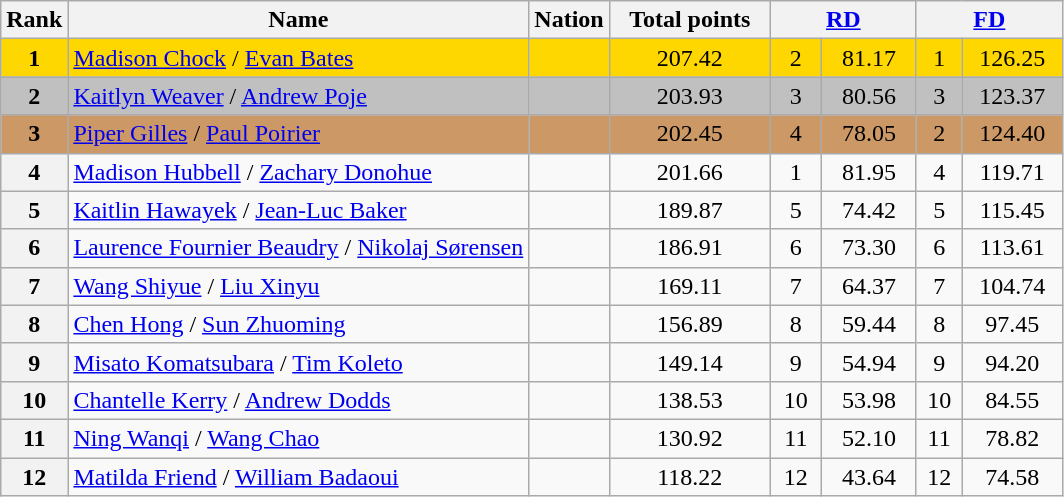<table class="wikitable sortable">
<tr>
<th>Rank</th>
<th>Name</th>
<th>Nation</th>
<th width="100px">Total points</th>
<th colspan="2" width="90px"><a href='#'>RD</a></th>
<th colspan="2" width="90px"><a href='#'>FD</a></th>
</tr>
<tr bgcolor="gold">
<td align="center" bgcolor="gold"><strong>1</strong></td>
<td><a href='#'>Madison Chock</a> / <a href='#'>Evan Bates</a></td>
<td></td>
<td align="center">207.42</td>
<td align="center">2</td>
<td align="center">81.17</td>
<td align="center">1</td>
<td align="center">126.25</td>
</tr>
<tr bgcolor="silver">
<td align="center" bgcolor="silver"><strong>2</strong></td>
<td><a href='#'>Kaitlyn Weaver</a> / <a href='#'>Andrew Poje</a></td>
<td></td>
<td align="center">203.93</td>
<td align="center">3</td>
<td align="center">80.56</td>
<td align="center">3</td>
<td align="center">123.37</td>
</tr>
<tr bgcolor="#cc9966">
<td align="center" bgcolor="#cc9966"><strong>3</strong></td>
<td><a href='#'>Piper Gilles</a> / <a href='#'>Paul Poirier</a></td>
<td></td>
<td align="center">202.45</td>
<td align="center">4</td>
<td align="center">78.05</td>
<td align="center">2</td>
<td align="center">124.40</td>
</tr>
<tr>
<th>4</th>
<td><a href='#'>Madison Hubbell</a> / <a href='#'>Zachary Donohue</a></td>
<td></td>
<td align="center">201.66</td>
<td align="center">1</td>
<td align="center">81.95</td>
<td align="center">4</td>
<td align="center">119.71</td>
</tr>
<tr>
<th>5</th>
<td><a href='#'>Kaitlin Hawayek</a> / <a href='#'>Jean-Luc Baker</a></td>
<td></td>
<td align="center">189.87</td>
<td align="center">5</td>
<td align="center">74.42</td>
<td align="center">5</td>
<td align="center">115.45</td>
</tr>
<tr>
<th>6</th>
<td><a href='#'>Laurence Fournier Beaudry</a> / <a href='#'>Nikolaj Sørensen</a></td>
<td></td>
<td align="center">186.91</td>
<td align="center">6</td>
<td align="center">73.30</td>
<td align="center">6</td>
<td align="center">113.61</td>
</tr>
<tr>
<th>7</th>
<td><a href='#'>Wang Shiyue</a> / <a href='#'>Liu Xinyu</a></td>
<td></td>
<td align="center">169.11</td>
<td align="center">7</td>
<td align="center">64.37</td>
<td align="center">7</td>
<td align="center">104.74</td>
</tr>
<tr>
<th>8</th>
<td><a href='#'>Chen Hong</a> / <a href='#'>Sun Zhuoming</a></td>
<td></td>
<td align="center">156.89</td>
<td align="center">8</td>
<td align="center">59.44</td>
<td align="center">8</td>
<td align="center">97.45</td>
</tr>
<tr>
<th>9</th>
<td><a href='#'>Misato Komatsubara</a> / <a href='#'>Tim Koleto</a></td>
<td></td>
<td align="center">149.14</td>
<td align="center">9</td>
<td align="center">54.94</td>
<td align="center">9</td>
<td align="center">94.20</td>
</tr>
<tr>
<th>10</th>
<td><a href='#'>Chantelle Kerry</a> / <a href='#'>Andrew Dodds</a></td>
<td></td>
<td align="center">138.53</td>
<td align="center">10</td>
<td align="center">53.98</td>
<td align="center">10</td>
<td align="center">84.55</td>
</tr>
<tr>
<th>11</th>
<td><a href='#'>Ning Wanqi</a> / <a href='#'>Wang Chao</a></td>
<td></td>
<td align="center">130.92</td>
<td align="center">11</td>
<td align="center">52.10</td>
<td align="center">11</td>
<td align="center">78.82</td>
</tr>
<tr>
<th>12</th>
<td><a href='#'>Matilda Friend</a> / <a href='#'>William Badaoui</a></td>
<td></td>
<td align="center">118.22</td>
<td align="center">12</td>
<td align="center">43.64</td>
<td align="center">12</td>
<td align="center">74.58</td>
</tr>
</table>
